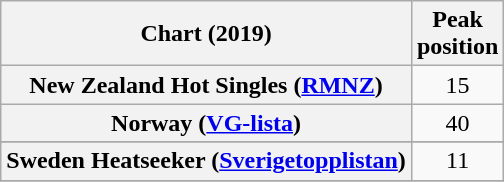<table class="wikitable sortable plainrowheaders" style="text-align:center">
<tr>
<th scope="col">Chart (2019)</th>
<th scope="col">Peak<br>position</th>
</tr>
<tr>
<th scope="row">New Zealand Hot Singles (<a href='#'>RMNZ</a>)</th>
<td>15</td>
</tr>
<tr>
<th scope="row">Norway (<a href='#'>VG-lista</a>)</th>
<td>40</td>
</tr>
<tr>
</tr>
<tr>
<th scope="row">Sweden Heatseeker (<a href='#'>Sverigetopplistan</a>)</th>
<td>11</td>
</tr>
<tr>
</tr>
</table>
